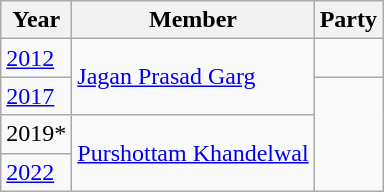<table class="wikitable sortable">
<tr>
<th>Year</th>
<th>Member</th>
<th colspan="2">Party</th>
</tr>
<tr>
<td><a href='#'>2012</a></td>
<td rowspan ="2"><a href='#'>Jagan Prasad Garg</a></td>
<td></td>
</tr>
<tr>
<td><a href='#'>2017</a></td>
</tr>
<tr>
<td>2019*</td>
<td rowspan="2"><a href='#'>Purshottam Khandelwal</a></td>
</tr>
<tr>
<td><a href='#'>2022</a></td>
</tr>
</table>
